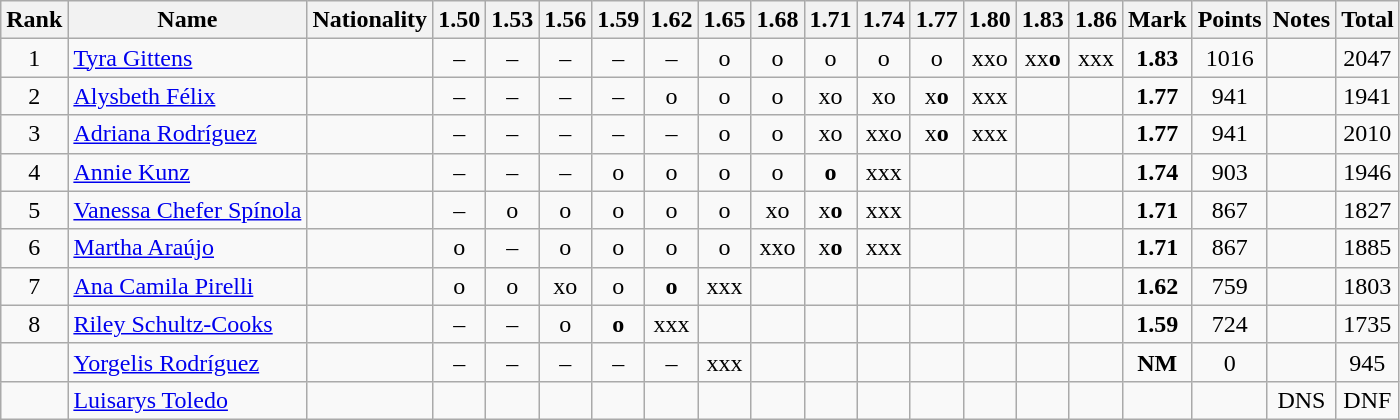<table class="wikitable sortable" style="text-align:center" style="font-size:85%">
<tr>
<th>Rank</th>
<th>Name</th>
<th>Nationality</th>
<th>1.50</th>
<th>1.53</th>
<th>1.56</th>
<th>1.59</th>
<th>1.62</th>
<th>1.65</th>
<th>1.68</th>
<th>1.71</th>
<th>1.74</th>
<th>1.77</th>
<th>1.80</th>
<th>1.83</th>
<th>1.86</th>
<th>Mark</th>
<th>Points</th>
<th>Notes</th>
<th>Total</th>
</tr>
<tr align=center>
<td>1</td>
<td align=left><a href='#'>Tyra Gittens</a></td>
<td align=left></td>
<td>–</td>
<td>–</td>
<td>–</td>
<td>–</td>
<td>–</td>
<td>o</td>
<td>o</td>
<td>o</td>
<td>o</td>
<td>o</td>
<td>xxo</td>
<td>xx<strong>o</strong></td>
<td>xxx</td>
<td><strong>1.83</strong></td>
<td>1016</td>
<td></td>
<td>2047</td>
</tr>
<tr align=center>
<td>2</td>
<td align=left><a href='#'>Alysbeth Félix</a></td>
<td align=left></td>
<td>–</td>
<td>–</td>
<td>–</td>
<td>–</td>
<td>o</td>
<td>o</td>
<td>o</td>
<td>xo</td>
<td>xo</td>
<td>x<strong>o</strong></td>
<td>xxx</td>
<td></td>
<td></td>
<td><strong>1.77</strong></td>
<td>941</td>
<td><strong></strong></td>
<td>1941</td>
</tr>
<tr align=center>
<td>3</td>
<td align=left><a href='#'>Adriana Rodríguez</a></td>
<td align=left></td>
<td>–</td>
<td>–</td>
<td>–</td>
<td>–</td>
<td>–</td>
<td>o</td>
<td>o</td>
<td>xo</td>
<td>xxo</td>
<td>x<strong>o</strong></td>
<td>xxx</td>
<td></td>
<td></td>
<td><strong>1.77</strong></td>
<td>941</td>
<td></td>
<td>2010</td>
</tr>
<tr align=center>
<td>4</td>
<td align=left><a href='#'>Annie Kunz</a></td>
<td align=left></td>
<td>–</td>
<td>–</td>
<td>–</td>
<td>o</td>
<td>o</td>
<td>o</td>
<td>o</td>
<td><strong>o</strong></td>
<td>xxx</td>
<td></td>
<td></td>
<td></td>
<td></td>
<td><strong>1.74</strong></td>
<td>903</td>
<td></td>
<td>1946</td>
</tr>
<tr align=center>
<td>5</td>
<td align=left><a href='#'>Vanessa Chefer Spínola</a></td>
<td align=left></td>
<td>–</td>
<td>o</td>
<td>o</td>
<td>o</td>
<td>o</td>
<td>o</td>
<td>xo</td>
<td>x<strong>o</strong></td>
<td>xxx</td>
<td></td>
<td></td>
<td></td>
<td></td>
<td><strong>1.71</strong></td>
<td>867</td>
<td><strong></strong></td>
<td>1827</td>
</tr>
<tr align=center>
<td>6</td>
<td align=left><a href='#'>Martha Araújo</a></td>
<td align=left></td>
<td>o</td>
<td>–</td>
<td>o</td>
<td>o</td>
<td>o</td>
<td>o</td>
<td>xxo</td>
<td>x<strong>o</strong></td>
<td>xxx</td>
<td></td>
<td></td>
<td></td>
<td></td>
<td><strong>1.71</strong></td>
<td>867</td>
<td><strong></strong></td>
<td>1885</td>
</tr>
<tr align=center>
<td>7</td>
<td align=left><a href='#'>Ana Camila Pirelli</a></td>
<td align=left></td>
<td>o</td>
<td>o</td>
<td>xo</td>
<td>o</td>
<td><strong>o</strong></td>
<td>xxx</td>
<td></td>
<td></td>
<td></td>
<td></td>
<td></td>
<td></td>
<td></td>
<td><strong>1.62</strong></td>
<td>759</td>
<td></td>
<td>1803</td>
</tr>
<tr align=center>
<td>8</td>
<td align=left><a href='#'>Riley Schultz-Cooks</a></td>
<td align=left></td>
<td>–</td>
<td>–</td>
<td>o</td>
<td><strong>o</strong></td>
<td>xxx</td>
<td></td>
<td></td>
<td></td>
<td></td>
<td></td>
<td></td>
<td></td>
<td></td>
<td><strong>1.59</strong></td>
<td>724</td>
<td></td>
<td>1735</td>
</tr>
<tr align=center>
<td></td>
<td align=left><a href='#'>Yorgelis Rodríguez</a></td>
<td align=left></td>
<td>–</td>
<td>–</td>
<td>–</td>
<td>–</td>
<td>–</td>
<td>xxx</td>
<td></td>
<td></td>
<td></td>
<td></td>
<td></td>
<td></td>
<td></td>
<td><strong>NM</strong></td>
<td>0</td>
<td></td>
<td>945</td>
</tr>
<tr align=center>
<td></td>
<td align=left><a href='#'>Luisarys Toledo</a></td>
<td align=left></td>
<td></td>
<td></td>
<td></td>
<td></td>
<td></td>
<td></td>
<td></td>
<td></td>
<td></td>
<td></td>
<td></td>
<td></td>
<td></td>
<td></td>
<td></td>
<td>DNS</td>
<td>DNF</td>
</tr>
</table>
